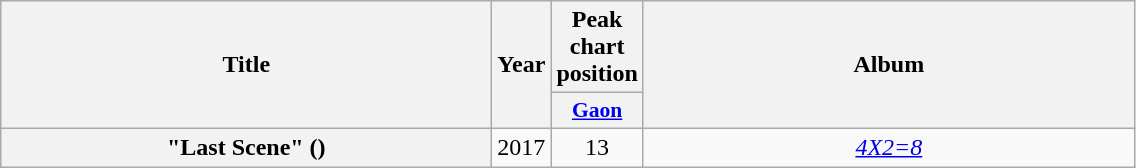<table class="wikitable plainrowheaders" style="text-align:center">
<tr>
<th scope="col" rowspan="2" style="width:20em">Title</th>
<th scope="col" rowspan="2">Year</th>
<th scope="col">Peak chart position</th>
<th scope="col" rowspan="2" style="width:20em">Album</th>
</tr>
<tr>
<th style="width:3em;font-size:90%"><a href='#'>Gaon</a><br></th>
</tr>
<tr>
<th scope="row">"Last Scene" () <br></th>
<td>2017</td>
<td>13</td>
<td><em><a href='#'>4X2=8</a></em></td>
</tr>
</table>
